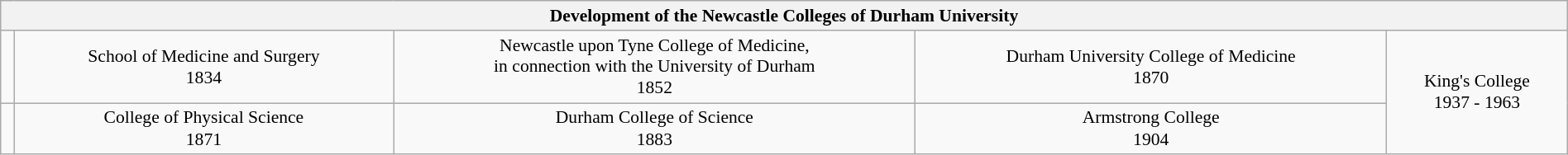<table class="wikitable" style="font-size:90%;width:100%;border:0px;text-align:center;line-height:120%;">
<tr>
<th colspan="5"><strong>Development of the Newcastle Colleges of Durham University</strong></th>
</tr>
<tr>
<td></td>
<td>School of Medicine and Surgery<br>1834</td>
<td>Newcastle upon Tyne College of Medicine,<br>in connection with the University of Durham<br>1852</td>
<td>Durham University College of Medicine<br>1870</td>
<td rowspan="2">King's College<br>1937 - 1963</td>
</tr>
<tr>
<td></td>
<td>College of Physical Science<br>1871</td>
<td>Durham College of Science<br>1883</td>
<td>Armstrong College<br>1904</td>
</tr>
</table>
